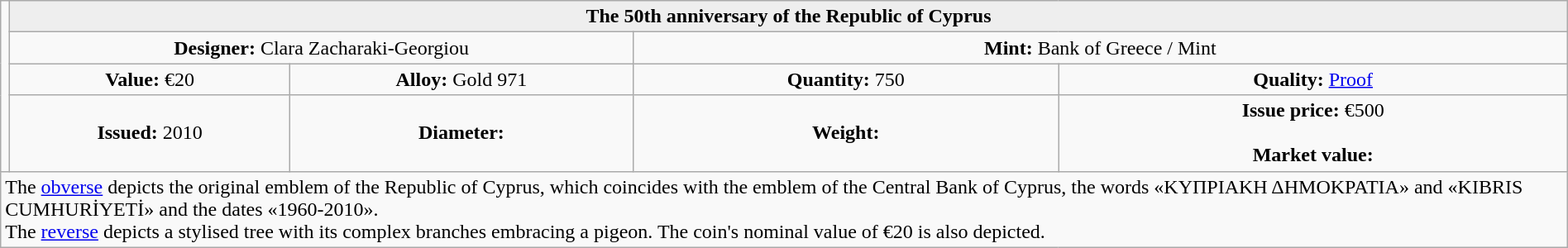<table class="wikitable" width="100%">
<tr>
<td rowspan=4 width="330px" nowrap align=center><br>
</td>
<th colspan="4" align=center style="background:#eeeeee;">The 50th anniversary of the Republic of Cyprus</th>
</tr>
<tr>
<td colspan="2" width="40%" align=center><strong>Designer:</strong> Clara Zacharaki-Georgiou</td>
<td colspan="2" width="60%" align=center><strong>Mint:</strong> Bank of Greece / Mint</td>
</tr>
<tr>
<td align=center><strong>Value:</strong> €20</td>
<td align=center><strong>Alloy:</strong> Gold 971</td>
<td align=center><strong>Quantity:</strong> 750</td>
<td align=center><strong>Quality:</strong> <a href='#'>Proof</a></td>
</tr>
<tr>
<td align=center><strong>Issued:</strong> 2010</td>
<td align=center><strong>Diameter:</strong> </td>
<td align=center><strong>Weight:</strong> </td>
<td align=center><strong>Issue price:</strong> €500<br><br><strong>Market value:</strong></td>
</tr>
<tr>
<td colspan="5" align=left>The <a href='#'>obverse</a> depicts the original emblem of the Republic of Cyprus, which coincides with the emblem of the Central Bank of Cyprus, the words «ΚΥΠΡΙΑΚΗ ΔΗΜΟΚΡΑΤΙΑ» and «KIBRIS CUMHURİYETİ» and the dates «1960-2010».<br>The <a href='#'>reverse</a> depicts a stylised tree with its complex branches embracing a pigeon. The coin's nominal value of €20 is also depicted.</td>
</tr>
</table>
